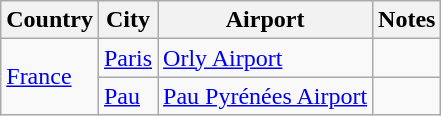<table class="wikitable">
<tr>
<th>Country</th>
<th>City</th>
<th>Airport</th>
<th>Notes</th>
</tr>
<tr>
<td rowspan="2"><a href='#'>France</a></td>
<td><a href='#'>Paris</a></td>
<td><a href='#'>Orly Airport</a></td>
<td></td>
</tr>
<tr>
<td><a href='#'>Pau</a></td>
<td><a href='#'>Pau Pyrénées Airport</a></td>
<td></td>
</tr>
</table>
